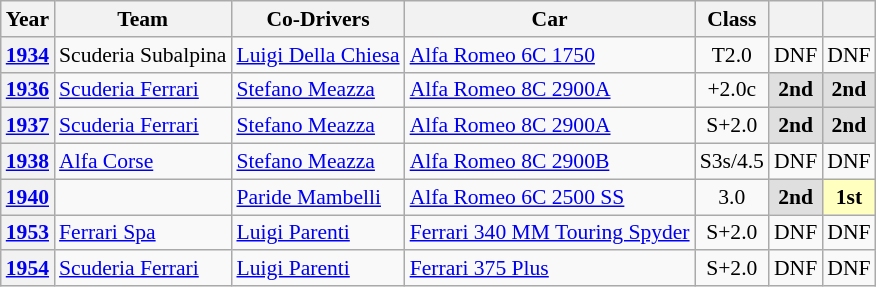<table class="wikitable" style="text-align:center; font-size:90%">
<tr>
<th>Year</th>
<th>Team</th>
<th>Co-Drivers</th>
<th>Car</th>
<th>Class</th>
<th></th>
<th></th>
</tr>
<tr>
<th><a href='#'>1934</a></th>
<td align="left"nowrap>  Scuderia Subalpina</td>
<td align="left"nowrap> <a href='#'>Luigi Della Chiesa</a></td>
<td align="left"nowrap><a href='#'>Alfa Romeo 6C 1750</a></td>
<td>T2.0</td>
<td>DNF</td>
<td>DNF</td>
</tr>
<tr>
<th><a href='#'>1936</a></th>
<td align="left"nowrap>  <a href='#'>Scuderia Ferrari</a></td>
<td align="left"nowrap> <a href='#'>Stefano Meazza</a></td>
<td align="left"nowrap><a href='#'>Alfa Romeo 8C 2900A</a></td>
<td>+2.0c</td>
<td style="background:#dfdfdf;"><strong>2nd</strong></td>
<td style="background:#dfdfdf;"><strong>2nd</strong></td>
</tr>
<tr>
<th><a href='#'>1937</a></th>
<td align="left"nowrap>  <a href='#'>Scuderia Ferrari</a></td>
<td align="left"nowrap> <a href='#'>Stefano Meazza</a></td>
<td align="left"nowrap><a href='#'>Alfa Romeo 8C 2900A</a></td>
<td>S+2.0</td>
<td style="background:#dfdfdf;"><strong>2nd</strong></td>
<td style="background:#dfdfdf;"><strong>2nd</strong></td>
</tr>
<tr>
<th><a href='#'>1938</a></th>
<td align="left"nowrap> <a href='#'>Alfa Corse</a></td>
<td align="left"nowrap> <a href='#'>Stefano Meazza</a></td>
<td align="left"nowrap><a href='#'>Alfa Romeo 8C 2900B</a></td>
<td>S3s/4.5</td>
<td>DNF</td>
<td>DNF</td>
</tr>
<tr>
<th><a href='#'>1940</a></th>
<td align="left"></td>
<td align="left"nowrap> <a href='#'>Paride Mambelli</a></td>
<td align="left"nowrap><a href='#'>Alfa Romeo 6C 2500 SS</a></td>
<td>3.0</td>
<td style="background:#dfdfdf;"><strong>2nd</strong></td>
<td style="background:#ffffbf;"><strong>1st</strong></td>
</tr>
<tr>
<th><a href='#'>1953</a></th>
<td align="left"nowrap> <a href='#'>Ferrari Spa</a></td>
<td align="left"nowrap> <a href='#'>Luigi Parenti</a></td>
<td align="left"nowrap><a href='#'>Ferrari 340 MM Touring Spyder</a></td>
<td>S+2.0</td>
<td>DNF</td>
<td>DNF</td>
</tr>
<tr>
<th><a href='#'>1954</a></th>
<td align="left"nowrap> <a href='#'>Scuderia Ferrari</a></td>
<td align="left"nowrap> <a href='#'>Luigi Parenti</a></td>
<td align="left"nowrap><a href='#'>Ferrari 375 Plus</a></td>
<td>S+2.0</td>
<td>DNF</td>
<td>DNF</td>
</tr>
</table>
